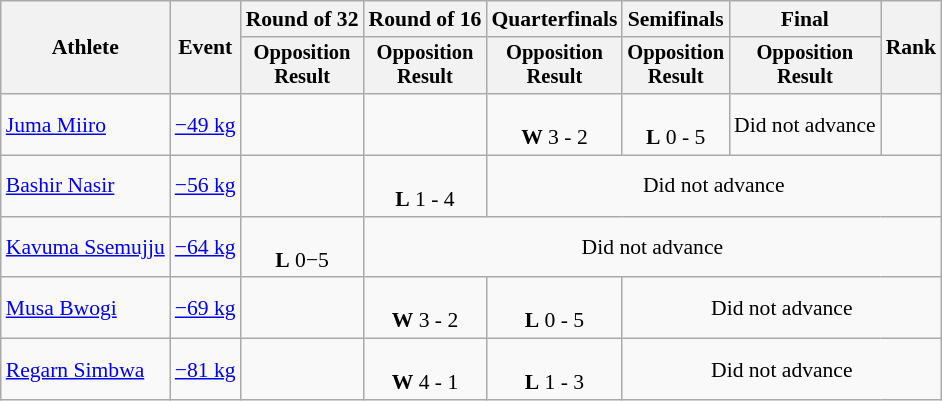<table class="wikitable" style="font-size:90%;">
<tr>
<th rowspan=2>Athlete</th>
<th rowspan=2>Event</th>
<th>Round of 32</th>
<th>Round of 16</th>
<th>Quarterfinals</th>
<th>Semifinals</th>
<th>Final</th>
<th rowspan=2>Rank</th>
</tr>
<tr style="font-size:95%">
<th>Opposition<br>Result</th>
<th>Opposition<br>Result</th>
<th>Opposition<br>Result</th>
<th>Opposition<br>Result</th>
<th>Opposition<br>Result</th>
</tr>
<tr align=center>
<td align=left><a href='#'>Juma Miiro</a></td>
<td align=left><a href='#'>−49 kg</a></td>
<td></td>
<td></td>
<td><br><strong>W</strong> 3 - 2</td>
<td><br><strong>L</strong> 0 - 5</td>
<td>Did not advance</td>
<td></td>
</tr>
<tr align=center>
<td align=left><a href='#'>Bashir Nasir</a></td>
<td align=left><a href='#'>−56 kg</a></td>
<td></td>
<td><br><strong>L</strong> 1 - 4</td>
<td colspan=4>Did not advance</td>
</tr>
<tr align=center>
<td align=left><a href='#'>Kavuma Ssemujju</a></td>
<td align=left><a href='#'>−64 kg</a></td>
<td><br> <strong>L</strong> 0−5</td>
<td colspan=5>Did not advance</td>
</tr>
<tr align=center>
<td align=left><a href='#'>Musa Bwogi</a></td>
<td align=left><a href='#'>−69 kg</a></td>
<td></td>
<td><br><strong>W</strong> 3 - 2</td>
<td><br><strong>L</strong> 0 - 5</td>
<td colspan=3>Did not advance</td>
</tr>
<tr align=center>
<td align=left><a href='#'>Regarn Simbwa</a></td>
<td align=left><a href='#'>−81 kg</a></td>
<td></td>
<td><br><strong>W</strong> 4 - 1</td>
<td><br><strong>L</strong> 1 - 3</td>
<td colspan=3>Did not advance</td>
</tr>
</table>
